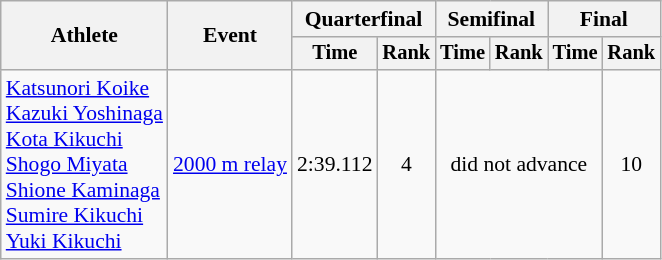<table class="wikitable" style="font-size:90%">
<tr>
<th rowspan=2>Athlete</th>
<th rowspan=2>Event</th>
<th colspan=2>Quarterfinal</th>
<th colspan=2>Semifinal</th>
<th colspan=2>Final</th>
</tr>
<tr style="font-size:95%">
<th>Time</th>
<th>Rank</th>
<th>Time</th>
<th>Rank</th>
<th>Time</th>
<th>Rank</th>
</tr>
<tr align=center>
<td align=left><a href='#'>Katsunori Koike</a><br><a href='#'>Kazuki Yoshinaga</a><br><a href='#'>Kota Kikuchi</a><br><a href='#'>Shogo Miyata</a><br><a href='#'>Shione Kaminaga</a><br><a href='#'>Sumire Kikuchi</a><br><a href='#'>Yuki Kikuchi</a></td>
<td align=left><a href='#'>2000 m relay</a></td>
<td>2:39.112</td>
<td>4</td>
<td colspan=3>did not advance</td>
<td>10</td>
</tr>
</table>
